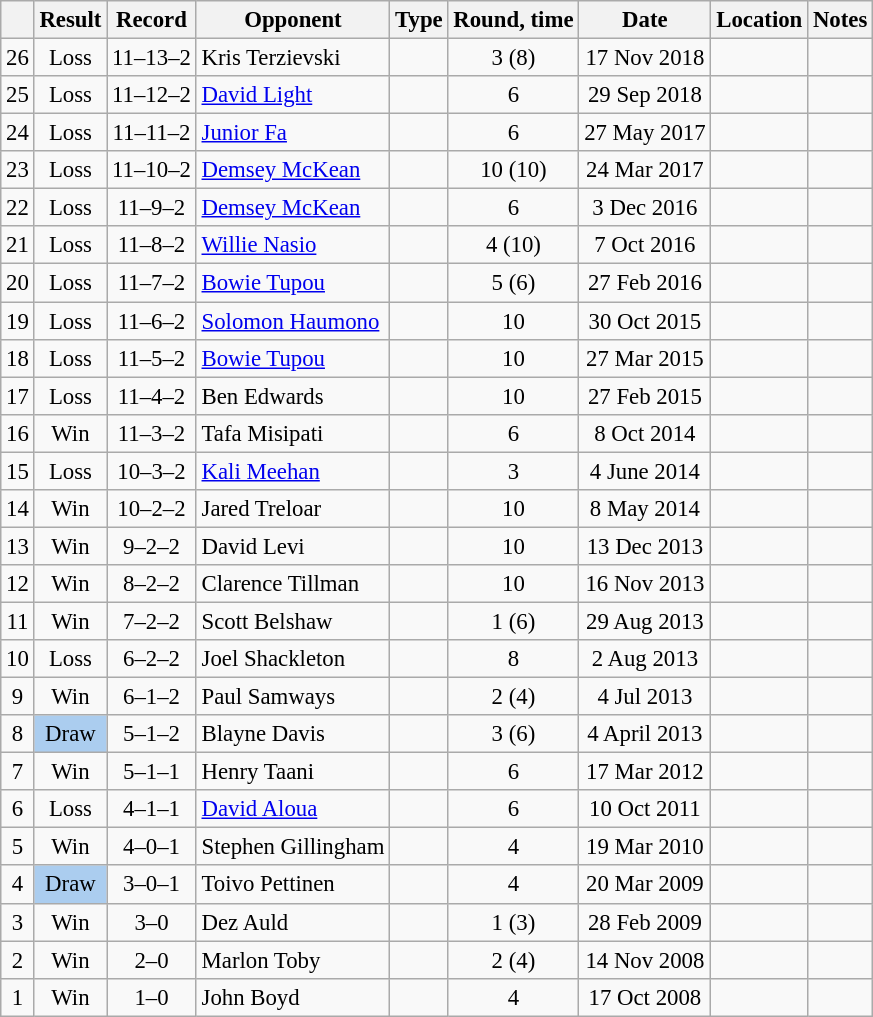<table class="wikitable" style="text-align:center; font-size:95%">
<tr>
<th></th>
<th>Result</th>
<th>Record</th>
<th>Opponent</th>
<th>Type</th>
<th>Round, time</th>
<th>Date</th>
<th>Location</th>
<th>Notes</th>
</tr>
<tr>
<td>26</td>
<td>Loss</td>
<td>11–13–2</td>
<td style="text-align:left;"> Kris Terzievski</td>
<td></td>
<td>3 (8)</td>
<td>17 Nov 2018</td>
<td style="text-align:left;"> </td>
<td style="text-align:left;"></td>
</tr>
<tr>
<td>25</td>
<td>Loss</td>
<td>11–12–2</td>
<td style="text-align:left;"> <a href='#'>David Light</a></td>
<td></td>
<td>6</td>
<td>29 Sep 2018</td>
<td style="text-align:left;"> </td>
<td style="text-align:left;"></td>
</tr>
<tr>
<td>24</td>
<td>Loss</td>
<td>11–11–2</td>
<td style="text-align:left;"> <a href='#'>Junior Fa</a></td>
<td></td>
<td>6</td>
<td>27 May 2017</td>
<td style="text-align:left;"> </td>
<td style="text-align:left;"></td>
</tr>
<tr>
<td>23</td>
<td>Loss</td>
<td>11–10–2</td>
<td style="text-align:left;"> <a href='#'>Demsey McKean</a></td>
<td></td>
<td>10 (10)</td>
<td>24 Mar 2017</td>
<td style="text-align:left;"> </td>
<td style="text-align:left;"></td>
</tr>
<tr>
<td>22</td>
<td>Loss</td>
<td>11–9–2</td>
<td style="text-align:left;"> <a href='#'>Demsey McKean</a></td>
<td></td>
<td>6</td>
<td>3 Dec 2016</td>
<td style="text-align:left;"> </td>
<td></td>
</tr>
<tr>
<td>21</td>
<td>Loss</td>
<td>11–8–2</td>
<td style="text-align:left;"> <a href='#'>Willie Nasio</a></td>
<td></td>
<td>4 (10) </td>
<td>7 Oct 2016</td>
<td style="text-align:left;"> </td>
<td style="text-align:left;"></td>
</tr>
<tr>
<td>20</td>
<td>Loss</td>
<td>11–7–2</td>
<td style="text-align:left;"> <a href='#'>Bowie Tupou</a></td>
<td></td>
<td>5 (6) </td>
<td>27 Feb 2016</td>
<td style="text-align:left;"> </td>
<td></td>
</tr>
<tr>
<td>19</td>
<td>Loss</td>
<td>11–6–2</td>
<td style="text-align:left;"> <a href='#'>Solomon Haumono</a></td>
<td></td>
<td>10</td>
<td>30 Oct 2015</td>
<td style="text-align:left;"> </td>
<td style="text-align:left;"></td>
</tr>
<tr>
<td>18</td>
<td>Loss</td>
<td>11–5–2</td>
<td style="text-align:left;"> <a href='#'>Bowie Tupou</a></td>
<td></td>
<td>10</td>
<td>27 Mar 2015</td>
<td style="text-align:left;"> </td>
<td style="text-align:left;"></td>
</tr>
<tr>
<td>17</td>
<td>Loss</td>
<td>11–4–2</td>
<td style="text-align:left;"> Ben Edwards</td>
<td></td>
<td>10</td>
<td>27 Feb 2015</td>
<td style="text-align:left;"> </td>
<td style="text-align:left;"></td>
</tr>
<tr>
<td>16</td>
<td>Win</td>
<td>11–3–2</td>
<td style="text-align:left;"> Tafa Misipati</td>
<td></td>
<td>6</td>
<td>8 Oct 2014</td>
<td style="text-align:left;"> </td>
<td></td>
</tr>
<tr>
<td>15</td>
<td>Loss</td>
<td>10–3–2</td>
<td style="text-align:left;"> <a href='#'>Kali Meehan</a></td>
<td></td>
<td>3</td>
<td>4 June 2014</td>
<td style="text-align:left;"> </td>
<td style="text-align:left;"></td>
</tr>
<tr>
<td>14</td>
<td>Win</td>
<td>10–2–2</td>
<td style="text-align:left;"> Jared Treloar</td>
<td></td>
<td>10</td>
<td>8 May 2014</td>
<td style="text-align:left;"> </td>
<td></td>
</tr>
<tr>
<td>13</td>
<td>Win</td>
<td>9–2–2</td>
<td style="text-align:left;"> David Levi</td>
<td></td>
<td>10</td>
<td>13 Dec 2013</td>
<td style="text-align:left;"> </td>
<td style="text-align:left;"></td>
</tr>
<tr>
<td>12</td>
<td>Win</td>
<td>8–2–2</td>
<td style="text-align:left;"> Clarence Tillman</td>
<td></td>
<td>10</td>
<td>16 Nov 2013</td>
<td style="text-align:left;"> </td>
<td style="text-align:left;"></td>
</tr>
<tr>
<td>11</td>
<td>Win</td>
<td>7–2–2</td>
<td style="text-align:left;"> Scott Belshaw</td>
<td></td>
<td>1 (6)<br></td>
<td>29 Aug 2013</td>
<td style="text-align:left;"> </td>
<td style="text-align:left;"></td>
</tr>
<tr>
<td>10</td>
<td>Loss</td>
<td>6–2–2</td>
<td style="text-align:left;"> Joel Shackleton</td>
<td></td>
<td>8</td>
<td>2 Aug 2013</td>
<td style="text-align:left;"> </td>
<td style="text-align:left;"></td>
</tr>
<tr>
<td>9</td>
<td>Win</td>
<td>6–1–2</td>
<td style="text-align:left;"> Paul Samways</td>
<td></td>
<td>2 (4)<br></td>
<td>4 Jul 2013</td>
<td style="text-align:left;"> </td>
<td></td>
</tr>
<tr>
<td>8</td>
<td style="background:#abcdef;">Draw</td>
<td>5–1–2</td>
<td style="text-align:left;"> Blayne Davis</td>
<td></td>
<td>3 (6)<br></td>
<td>4 April 2013</td>
<td style="text-align:left;"> </td>
<td style="text-align:left;"></td>
</tr>
<tr>
<td>7</td>
<td>Win</td>
<td>5–1–1</td>
<td style="text-align:left;"> Henry Taani</td>
<td></td>
<td>6</td>
<td>17 Mar 2012</td>
<td style="text-align:left;"> </td>
<td></td>
</tr>
<tr>
<td>6</td>
<td>Loss</td>
<td>4–1–1</td>
<td style="text-align:left;"> <a href='#'>David Aloua</a></td>
<td></td>
<td>6</td>
<td>10 Oct 2011</td>
<td style="text-align:left;"> </td>
<td></td>
</tr>
<tr>
<td>5</td>
<td>Win</td>
<td>4–0–1</td>
<td style="text-align:left;"> Stephen Gillingham</td>
<td></td>
<td>4</td>
<td>19 Mar 2010</td>
<td style="text-align:left;"> </td>
<td></td>
</tr>
<tr>
<td>4</td>
<td style="background:#abcdef;">Draw</td>
<td>3–0–1</td>
<td style="text-align:left;"> Toivo Pettinen</td>
<td></td>
<td>4</td>
<td>20 Mar 2009</td>
<td style="text-align:left;"> </td>
<td style="text-align:left;"></td>
</tr>
<tr>
<td>3</td>
<td>Win</td>
<td>3–0</td>
<td style="text-align:left;"> Dez Auld</td>
<td></td>
<td>1 (3)<br></td>
<td>28 Feb 2009</td>
<td style="text-align:left;"> </td>
<td style="text-align:left;"></td>
</tr>
<tr>
<td>2</td>
<td>Win</td>
<td>2–0</td>
<td style="text-align:left;"> Marlon Toby</td>
<td></td>
<td>2 (4)<br></td>
<td>14 Nov 2008</td>
<td style="text-align:left;"> </td>
<td style="text-align:left;"></td>
</tr>
<tr>
<td>1</td>
<td>Win</td>
<td>1–0</td>
<td style="text-align:left;"> John Boyd</td>
<td></td>
<td>4</td>
<td>17 Oct 2008</td>
<td style="text-align:left;"> </td>
<td style="text-align:left;"></td>
</tr>
</table>
